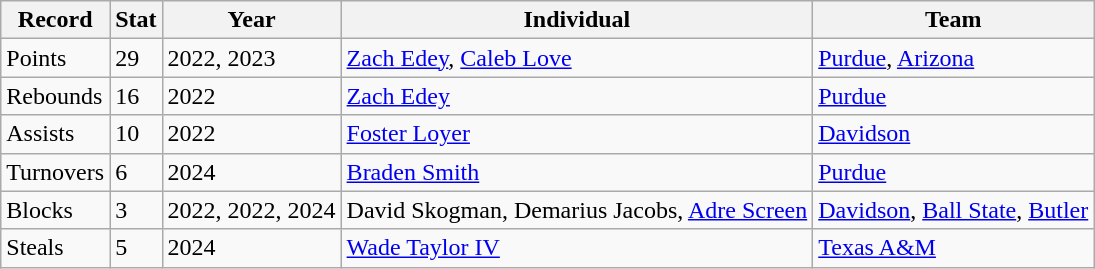<table class= "wikitable">
<tr>
<th>Record</th>
<th>Stat</th>
<th>Year</th>
<th>Individual</th>
<th>Team</th>
</tr>
<tr>
<td>Points</td>
<td>29</td>
<td>2022, 2023</td>
<td><a href='#'>Zach Edey</a>, <a href='#'>Caleb Love</a></td>
<td><a href='#'>Purdue</a>, <a href='#'>Arizona</a></td>
</tr>
<tr>
<td>Rebounds</td>
<td>16</td>
<td>2022</td>
<td><a href='#'>Zach Edey</a></td>
<td><a href='#'>Purdue</a></td>
</tr>
<tr>
<td>Assists</td>
<td>10</td>
<td>2022</td>
<td><a href='#'>Foster Loyer</a></td>
<td><a href='#'>Davidson</a></td>
</tr>
<tr>
<td>Turnovers</td>
<td>6</td>
<td>2024</td>
<td><a href='#'>Braden Smith</a></td>
<td><a href='#'>Purdue</a></td>
</tr>
<tr>
<td>Blocks</td>
<td>3</td>
<td>2022, 2022, 2024</td>
<td>David Skogman, Demarius Jacobs, <a href='#'>Adre Screen</a></td>
<td><a href='#'>Davidson</a>, <a href='#'>Ball State</a>, <a href='#'>Butler</a></td>
</tr>
<tr>
<td>Steals</td>
<td>5</td>
<td>2024</td>
<td><a href='#'>Wade Taylor IV</a></td>
<td><a href='#'>Texas A&M</a></td>
</tr>
</table>
